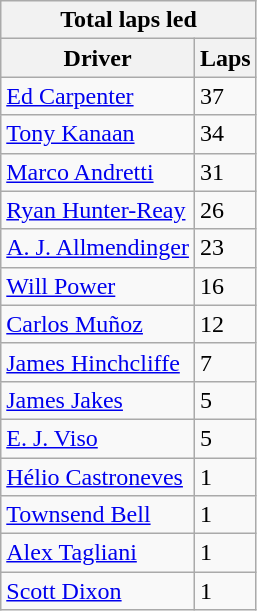<table class="wikitable">
<tr>
<th colspan=2>Total laps led</th>
</tr>
<tr>
<th>Driver</th>
<th>Laps</th>
</tr>
<tr>
<td><a href='#'>Ed Carpenter</a></td>
<td>37</td>
</tr>
<tr>
<td><a href='#'>Tony Kanaan</a></td>
<td>34</td>
</tr>
<tr>
<td><a href='#'>Marco Andretti</a></td>
<td>31</td>
</tr>
<tr>
<td><a href='#'>Ryan Hunter-Reay</a></td>
<td>26</td>
</tr>
<tr>
<td><a href='#'>A. J. Allmendinger</a></td>
<td>23</td>
</tr>
<tr>
<td><a href='#'>Will Power</a></td>
<td>16</td>
</tr>
<tr>
<td><a href='#'>Carlos Muñoz</a></td>
<td>12</td>
</tr>
<tr>
<td><a href='#'>James Hinchcliffe</a></td>
<td>7</td>
</tr>
<tr>
<td><a href='#'>James Jakes</a></td>
<td>5</td>
</tr>
<tr>
<td><a href='#'>E. J. Viso</a></td>
<td>5</td>
</tr>
<tr>
<td><a href='#'>Hélio Castroneves</a></td>
<td>1</td>
</tr>
<tr>
<td><a href='#'>Townsend Bell</a></td>
<td>1</td>
</tr>
<tr>
<td><a href='#'>Alex Tagliani</a></td>
<td>1</td>
</tr>
<tr>
<td><a href='#'>Scott Dixon</a></td>
<td>1</td>
</tr>
</table>
